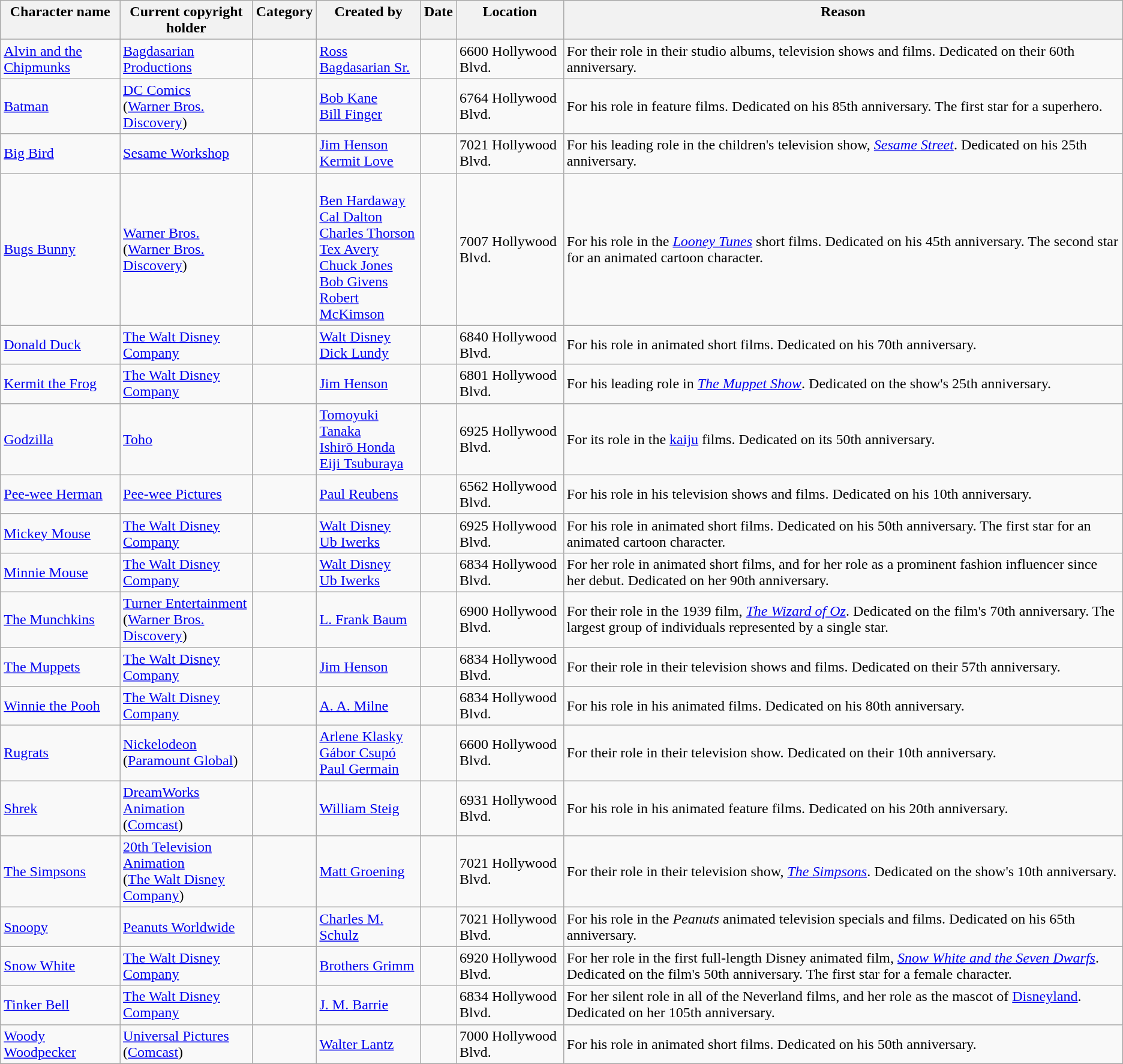<table class="wikitable sortable">
<tr valign=baseline>
<th>Character name</th>
<th>Current copyright holder</th>
<th>Category</th>
<th>Created by</th>
<th>Date</th>
<th>Location</th>
<th>Reason</th>
</tr>
<tr>
<td><a href='#'>Alvin and the Chipmunks</a></td>
<td><a href='#'>Bagdasarian Productions</a></td>
<td></td>
<td><a href='#'>Ross Bagdasarian Sr.</a></td>
<td></td>
<td>6600 Hollywood Blvd.</td>
<td>For their role in their studio albums, television shows and films. Dedicated on their 60th anniversary.</td>
</tr>
<tr>
<td><a href='#'>Batman</a></td>
<td><a href='#'>DC Comics</a> <br> (<a href='#'>Warner Bros. Discovery</a>)</td>
<td></td>
<td><a href='#'>Bob Kane</a><br><a href='#'>Bill Finger</a></td>
<td></td>
<td>6764 Hollywood Blvd.</td>
<td>For his role in feature films. Dedicated on his 85th anniversary. The first star for a superhero.</td>
</tr>
<tr>
<td><a href='#'>Big Bird</a></td>
<td><a href='#'>Sesame Workshop</a></td>
<td></td>
<td><a href='#'>Jim Henson</a><br><a href='#'>Kermit Love</a></td>
<td></td>
<td>7021 Hollywood Blvd.</td>
<td>For his leading role in the children's television show, <em><a href='#'>Sesame Street</a></em>. Dedicated on his 25th anniversary.</td>
</tr>
<tr>
<td><a href='#'>Bugs Bunny</a></td>
<td><a href='#'>Warner Bros.</a> <br> (<a href='#'>Warner Bros. Discovery</a>)</td>
<td></td>
<td><br><a href='#'>Ben Hardaway</a><br>
<a href='#'>Cal Dalton</a><br><a href='#'>Charles Thorson</a> 
<br><a href='#'>Tex Avery</a>
<br><a href='#'>Chuck Jones</a><br>
<a href='#'>Bob Givens</a><br>
<a href='#'>Robert McKimson</a></td>
<td></td>
<td>7007 Hollywood Blvd.</td>
<td>For his role in the <em><a href='#'>Looney Tunes</a></em> short films. Dedicated on his 45th anniversary. The second star for an animated cartoon character.</td>
</tr>
<tr>
<td><a href='#'>Donald Duck</a></td>
<td><a href='#'>The Walt Disney Company</a></td>
<td></td>
<td><a href='#'>Walt Disney</a><br><a href='#'>Dick Lundy</a></td>
<td></td>
<td>6840 Hollywood Blvd.</td>
<td>For his role in animated short films. Dedicated on his 70th anniversary.</td>
</tr>
<tr>
<td><a href='#'>Kermit the Frog</a></td>
<td><a href='#'>The Walt Disney Company</a></td>
<td></td>
<td><a href='#'>Jim Henson</a></td>
<td></td>
<td>6801 Hollywood Blvd.</td>
<td>For his leading role in <em><a href='#'>The Muppet Show</a></em>. Dedicated on the show's 25th anniversary.</td>
</tr>
<tr>
<td><a href='#'>Godzilla</a></td>
<td><a href='#'>Toho</a></td>
<td></td>
<td><a href='#'>Tomoyuki Tanaka</a><br><a href='#'>Ishirō Honda</a><br><a href='#'>Eiji Tsuburaya</a></td>
<td></td>
<td>6925 Hollywood Blvd.</td>
<td>For its role in the <a href='#'>kaiju</a> films. Dedicated on its 50th anniversary.</td>
</tr>
<tr>
<td><a href='#'>Pee-wee Herman</a></td>
<td><a href='#'>Pee-wee Pictures</a></td>
<td></td>
<td><a href='#'>Paul Reubens</a></td>
<td></td>
<td>6562 Hollywood Blvd.</td>
<td>For his role in his television shows and films. Dedicated on his 10th anniversary.</td>
</tr>
<tr>
<td><a href='#'>Mickey Mouse</a></td>
<td><a href='#'>The Walt Disney Company</a></td>
<td></td>
<td><a href='#'>Walt Disney</a><br><a href='#'>Ub Iwerks</a></td>
<td></td>
<td>6925 Hollywood Blvd.</td>
<td>For his role in animated short films. Dedicated on his 50th anniversary. The first star for an animated cartoon character.</td>
</tr>
<tr>
<td><a href='#'>Minnie Mouse</a></td>
<td><a href='#'>The Walt Disney Company</a></td>
<td></td>
<td><a href='#'>Walt Disney</a><br><a href='#'>Ub Iwerks</a></td>
<td></td>
<td>6834 Hollywood Blvd.</td>
<td>For her role in animated short films, and for her role as a prominent fashion influencer since her debut. Dedicated on her 90th anniversary.</td>
</tr>
<tr>
<td><a href='#'>The Munchkins</a></td>
<td><a href='#'>Turner Entertainment</a> <br> (<a href='#'>Warner Bros. Discovery</a>)</td>
<td></td>
<td><a href='#'>L. Frank Baum</a></td>
<td></td>
<td>6900 Hollywood Blvd.</td>
<td>For their role in the 1939 film, <em><a href='#'>The Wizard of Oz</a></em>. Dedicated on the film's 70th anniversary. The largest group of individuals represented by a single star.</td>
</tr>
<tr>
<td><a href='#'>The Muppets</a></td>
<td><a href='#'>The Walt Disney Company</a></td>
<td></td>
<td><a href='#'>Jim Henson</a></td>
<td></td>
<td>6834 Hollywood Blvd.</td>
<td>For their role in their television shows and films. Dedicated on their 57th anniversary.</td>
</tr>
<tr>
<td><a href='#'>Winnie the Pooh</a></td>
<td><a href='#'>The Walt Disney Company</a></td>
<td></td>
<td><a href='#'>A. A. Milne</a></td>
<td></td>
<td>6834 Hollywood Blvd.</td>
<td>For his role in his animated films. Dedicated on his 80th anniversary.</td>
</tr>
<tr>
<td><a href='#'>Rugrats</a></td>
<td><a href='#'>Nickelodeon</a> <br> (<a href='#'>Paramount Global</a>)</td>
<td></td>
<td><a href='#'>Arlene Klasky</a><br><a href='#'>Gábor Csupó</a><br><a href='#'>Paul Germain</a></td>
<td></td>
<td>6600 Hollywood Blvd.</td>
<td>For their role in their television show. Dedicated on their 10th anniversary.</td>
</tr>
<tr>
<td><a href='#'>Shrek</a></td>
<td><a href='#'>DreamWorks Animation</a> <br> (<a href='#'>Comcast</a>)</td>
<td></td>
<td><a href='#'>William Steig</a></td>
<td></td>
<td>6931 Hollywood Blvd.</td>
<td>For his role in his animated feature films. Dedicated on his 20th anniversary.</td>
</tr>
<tr>
<td><a href='#'>The Simpsons</a></td>
<td><a href='#'>20th Television Animation</a> <br> (<a href='#'>The Walt Disney Company</a>)</td>
<td></td>
<td><a href='#'>Matt Groening</a></td>
<td></td>
<td>7021 Hollywood Blvd.</td>
<td>For their role in their television show, <em><a href='#'>The Simpsons</a></em>. Dedicated on the show's 10th anniversary.</td>
</tr>
<tr>
<td><a href='#'>Snoopy</a></td>
<td><a href='#'>Peanuts Worldwide</a></td>
<td></td>
<td><a href='#'>Charles M. Schulz</a></td>
<td></td>
<td>7021 Hollywood Blvd.</td>
<td>For his role in the <em>Peanuts</em> animated television specials and films. Dedicated on his 65th anniversary.</td>
</tr>
<tr>
<td><a href='#'>Snow White</a></td>
<td><a href='#'>The Walt Disney Company</a></td>
<td></td>
<td><a href='#'>Brothers Grimm</a></td>
<td></td>
<td>6920 Hollywood Blvd.</td>
<td>For her role in the first full-length Disney animated film, <a href='#'><em>Snow White and the Seven Dwarfs</em></a>. Dedicated on the film's 50th anniversary. The first star for a female character.</td>
</tr>
<tr>
<td><a href='#'>Tinker Bell</a></td>
<td><a href='#'>The Walt Disney Company</a></td>
<td></td>
<td><a href='#'>J. M. Barrie</a></td>
<td></td>
<td>6834 Hollywood Blvd.</td>
<td>For her silent role in all of the Neverland films, and her role as the mascot of <a href='#'>Disneyland</a>. Dedicated on her 105th anniversary.</td>
</tr>
<tr>
<td><a href='#'>Woody Woodpecker</a></td>
<td><a href='#'>Universal Pictures</a> <br> (<a href='#'>Comcast</a>)</td>
<td></td>
<td><a href='#'>Walter Lantz</a></td>
<td></td>
<td>7000 Hollywood Blvd.</td>
<td>For his role in animated short films. Dedicated on his 50th anniversary.</td>
</tr>
</table>
